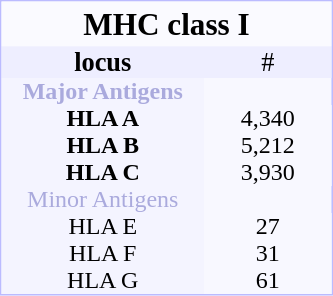<table border="0" cellspacing="0" cellpadding="0" align="center" style="text-align:center; margin-Left: 1em;  border:1px #bbbbff solid; background:#f8f8ff;">
<tr style = "background:#fafaff; font-size:130%">
<th style = "height:30px" colspan="2" align="center" valign = "center">MHC class I</th>
</tr>
<tr style = "background:#eeeeff;font-size:110%">
<th width = "135">locus</th>
<td width = "85">#</td>
</tr>
<tr style = "background:#f4f4ff">
<th style = "color:#aaaadd">Major Antigens</th>
</tr>
<tr style = "background:#f4f4ff">
<th>HLA A</th>
<td style="background:#f8f8ff">4,340</td>
</tr>
<tr style = "background:#f4f4ff">
<th>HLA B</th>
<td style="background:#f8f8ff">5,212</td>
</tr>
<tr style = "background:#f4f4ff">
<th>HLA C</th>
<td style="background:#f8f8ff">3,930</td>
</tr>
<tr style = "background:#f4f4ff">
<td style = "color:#aaaadd">Minor Antigens</td>
</tr>
<tr style = "background:#f4f4ff">
<td>HLA E</td>
<td style="background:#f8f8ff">27</td>
</tr>
<tr style = "background:#f4f4ff">
<td>HLA F</td>
<td style="background:#f8f8ff">31</td>
</tr>
<tr style = "background:#f4f4ff">
<td>HLA G</td>
<td style="background:#f8f8ff">61</td>
</tr>
<tr style = "background:#f4f4ff">
</tr>
</table>
